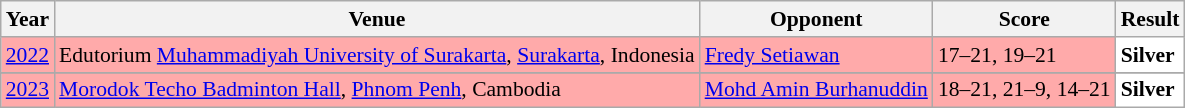<table class="sortable wikitable" style="font-size: 90%;">
<tr>
<th>Year</th>
<th>Venue</th>
<th>Opponent</th>
<th>Score</th>
<th>Result</th>
</tr>
<tr style="background:#FFAAAA">
<td align="center"><a href='#'>2022</a></td>
<td align="left">Edutorium <a href='#'>Muhammadiyah University of Surakarta</a>, <a href='#'>Surakarta</a>, Indonesia</td>
<td align="left"> <a href='#'>Fredy Setiawan</a></td>
<td align="left">17–21, 19–21</td>
<td style="text-align:left; background:white"> <strong>Silver</strong></td>
</tr>
<tr>
</tr>
<tr style="background:#FFAAAA">
<td align="center"><a href='#'>2023</a></td>
<td align="left"><a href='#'>Morodok Techo Badminton Hall</a>, <a href='#'>Phnom Penh</a>, Cambodia</td>
<td align="left"> <a href='#'>Mohd Amin Burhanuddin</a></td>
<td align="left">18–21, 21–9, 14–21</td>
<td style="text-align:left; background:white"> <strong>Silver</strong></td>
</tr>
</table>
